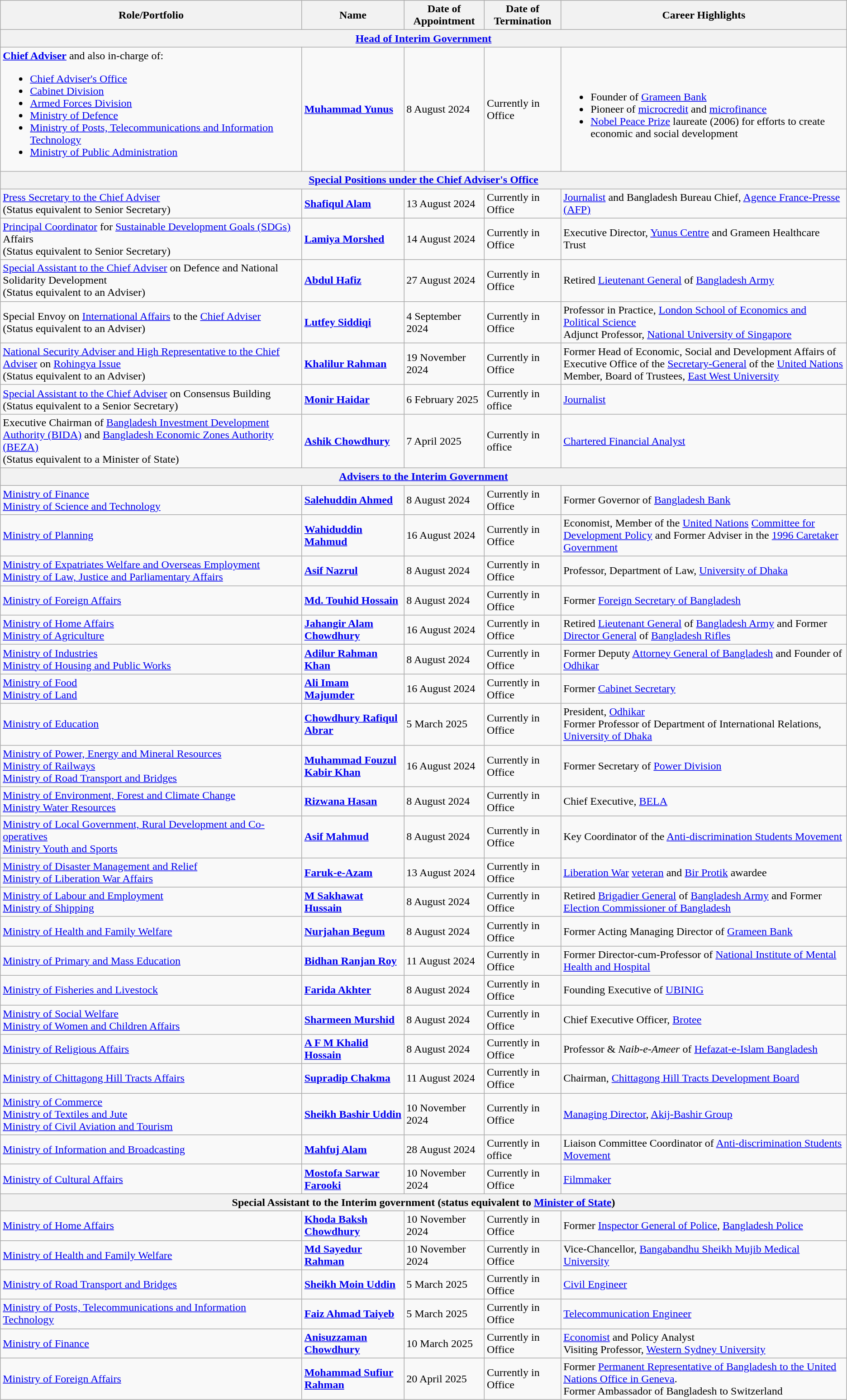<table class="wikitable">
<tr>
<th>Role/Portfolio</th>
<th>Name</th>
<th>Date of Appointment</th>
<th>Date of Termination</th>
<th>Career Highlights</th>
</tr>
<tr>
<th colspan="5"><a href='#'>Head of Interim Government</a></th>
</tr>
<tr>
<td rowspan="1"><a href='#'><strong>Chief Adviser</strong></a> and also in-charge of:<br><ul><li><a href='#'>Chief Adviser's Office</a></li><li><a href='#'>Cabinet Division</a></li><li><a href='#'>Armed Forces Division</a></li><li><a href='#'>Ministry of Defence</a></li><li><a href='#'>Ministry of Posts, Telecommunications and Information Technology</a></li><li><a href='#'>Ministry of Public Administration</a></li></ul></td>
<td><strong><a href='#'>Muhammad Yunus</a></strong></td>
<td>8 August 2024</td>
<td>Currently in Office</td>
<td><br><ul><li>Founder of <a href='#'>Grameen Bank</a></li><li>Pioneer of <a href='#'>microcredit</a> and <a href='#'>microfinance</a></li><li><a href='#'>Nobel Peace Prize</a> laureate (2006) for efforts to create economic and social development</li></ul></td>
</tr>
<tr>
<th colspan="5"><a href='#'>Special Positions under the Chief Adviser's Office</a></th>
</tr>
<tr>
<td><a href='#'>Press Secretary to the Chief Adviser</a><br>(Status equivalent to Senior Secretary)</td>
<td><strong><a href='#'>Shafiqul Alam</a></strong></td>
<td>13 August 2024</td>
<td>Currently in Office</td>
<td><a href='#'>Journalist</a> and Bangladesh Bureau Chief, <a href='#'>Agence France-Presse (AFP)</a></td>
</tr>
<tr>
<td><a href='#'>Principal Coordinator</a> for <a href='#'>Sustainable Development Goals (SDGs)</a> Affairs<br>(Status equivalent to Senior Secretary)</td>
<td><strong><a href='#'>Lamiya Morshed</a></strong></td>
<td>14 August 2024</td>
<td>Currently in Office</td>
<td>Executive Director,  <a href='#'>Yunus Centre</a> and Grameen Healthcare Trust</td>
</tr>
<tr>
<td><a href='#'>Special Assistant to the Chief Adviser</a> on Defence and National Solidarity Development<br>(Status equivalent to an Adviser)</td>
<td><a href='#'><strong>Abdul Hafiz</strong></a></td>
<td>27 August 2024</td>
<td>Currently in Office</td>
<td>Retired <a href='#'>Lieutenant General</a> of <a href='#'>Bangladesh Army</a></td>
</tr>
<tr>
<td>Special Envoy on <a href='#'>International Affairs</a> to the <a href='#'>Chief Adviser</a><br>(Status equivalent to an Adviser)</td>
<td><strong><a href='#'>Lutfey Siddiqi</a></strong></td>
<td>4 September 2024</td>
<td>Currently in Office</td>
<td>Professor in Practice, <a href='#'>London School of Economics and Political Science</a><br>Adjunct Professor, <a href='#'>National University of Singapore</a></td>
</tr>
<tr>
<td><a href='#'>National Security Adviser and High Representative to the Chief Adviser</a> on <a href='#'>Rohingya Issue</a><br>(Status equivalent to an Adviser)</td>
<td><strong><a href='#'>Khalilur Rahman</a></strong></td>
<td>19 November 2024</td>
<td>Currently in Office</td>
<td>Former Head of Economic, Social and Development Affairs of Executive Office of the <a href='#'>Secretary-General</a> of the <a href='#'>United Nations</a><br>Member, Board of Trustees, <a href='#'>East West University</a></td>
</tr>
<tr>
<td><a href='#'>Special Assistant to the Chief Adviser</a> on Consensus Building<br>(Status equivalent to a Senior Secretary)</td>
<td><strong><a href='#'>Monir Haidar</a></strong></td>
<td>6 February 2025</td>
<td>Currently in office</td>
<td><a href='#'>Journalist</a></td>
</tr>
<tr>
<td>Executive Chairman of <a href='#'>Bangladesh Investment Development Authority (BIDA)</a>  and <a href='#'>Bangladesh Economic Zones Authority (BEZA)</a><br>(Status equivalent to a Minister of State)</td>
<td><strong><a href='#'>Ashik Chowdhury</a></strong></td>
<td>7 April 2025</td>
<td>Currently in office</td>
<td><a href='#'>Chartered Financial Analyst</a></td>
</tr>
<tr>
<th colspan="5"><a href='#'>Advisers to the Interim Government</a></th>
</tr>
<tr>
<td rowspan="1"><a href='#'>Ministry of Finance</a><br><a href='#'>Ministry of Science and Technology</a></td>
<td><a href='#'><strong>Salehuddin Ahmed</strong></a></td>
<td>8 August 2024</td>
<td>Currently in Office</td>
<td>Former Governor of <a href='#'>Bangladesh Bank</a></td>
</tr>
<tr>
<td rowspan="1"><a href='#'>Ministry of Planning</a></td>
<td><strong><a href='#'>Wahiduddin Mahmud</a></strong></td>
<td>16 August 2024</td>
<td>Currently in Office</td>
<td>Economist, Member of the <a href='#'>United Nations</a> <a href='#'>Committee for Development Policy</a> and Former Adviser in the <a href='#'>1996 Caretaker Government</a></td>
</tr>
<tr>
<td rowspan="1"><a href='#'>Ministry of Expatriates Welfare and Overseas Employment</a><br><a href='#'>Ministry of Law, Justice and Parliamentary Affairs</a></td>
<td><strong><a href='#'>Asif Nazrul</a></strong></td>
<td>8 August 2024</td>
<td>Currently in Office</td>
<td>Professor, Department of Law, <a href='#'>University of Dhaka</a></td>
</tr>
<tr>
<td rowspan="1"><a href='#'>Ministry of Foreign Affairs</a></td>
<td><strong><a href='#'>Md. Touhid Hossain</a></strong></td>
<td>8 August 2024</td>
<td>Currently in Office</td>
<td>Former <a href='#'>Foreign Secretary of Bangladesh</a></td>
</tr>
<tr>
<td rowspan="1"><a href='#'>Ministry of Home Affairs</a><br><a href='#'>Ministry of Agriculture</a></td>
<td><strong><a href='#'>Jahangir Alam Chowdhury</a></strong></td>
<td>16 August 2024</td>
<td>Currently in Office</td>
<td>Retired <a href='#'>Lieutenant General</a> of <a href='#'>Bangladesh Army</a> and Former <a href='#'>Director General</a> of <a href='#'>Bangladesh Rifles</a></td>
</tr>
<tr>
<td rowspan="1"><a href='#'>Ministry of Industries</a><br><a href='#'>Ministry of Housing and Public Works</a></td>
<td><strong><a href='#'>Adilur Rahman Khan</a></strong></td>
<td>8 August 2024</td>
<td>Currently in Office</td>
<td>Former Deputy <a href='#'>Attorney General of Bangladesh</a> and Founder of <a href='#'>Odhikar</a></td>
</tr>
<tr>
<td rowspan="1"><a href='#'>Ministry of Food</a><br><a href='#'>Ministry of Land</a></td>
<td><strong><a href='#'>Ali Imam Majumder</a></strong></td>
<td>16 August 2024</td>
<td>Currently in Office</td>
<td>Former <a href='#'>Cabinet Secretary</a></td>
</tr>
<tr>
<td><a href='#'>Ministry of Education</a></td>
<td><strong><a href='#'>Chowdhury Rafiqul Abrar</a></strong></td>
<td>5 March 2025</td>
<td>Currently in Office</td>
<td>President, <a href='#'>Odhikar</a><br>Former Professor of Department of International Relations, <a href='#'>University of Dhaka</a></td>
</tr>
<tr>
<td rowspan="1"><a href='#'>Ministry of Power, Energy and Mineral Resources</a><br><a href='#'>Ministry of Railways</a><br><a href='#'>Ministry of Road Transport and Bridges</a></td>
<td><strong><a href='#'>Muhammad Fouzul Kabir Khan</a></strong></td>
<td>16 August 2024</td>
<td>Currently in Office</td>
<td>Former Secretary of <a href='#'>Power Division</a></td>
</tr>
<tr>
<td rowspan="1"><a href='#'>Ministry of Environment, Forest and Climate Change</a><br><a href='#'>Ministry Water Resources</a></td>
<td><strong><a href='#'>Rizwana Hasan</a></strong></td>
<td>8 August 2024</td>
<td>Currently in Office</td>
<td>Chief Executive, <a href='#'>BELA</a></td>
</tr>
<tr>
<td rowspan="1"><a href='#'>Ministry of Local Government, Rural Development and Co-operatives</a><br><a href='#'>Ministry Youth and Sports</a></td>
<td><strong><a href='#'>Asif Mahmud</a></strong></td>
<td>8 August 2024</td>
<td>Currently in Office</td>
<td>Key Coordinator of the <a href='#'>Anti-discrimination Students Movement</a></td>
</tr>
<tr>
<td rowspan="1"><a href='#'>Ministry of Disaster Management and Relief</a><br><a href='#'>Ministry of Liberation War Affairs</a></td>
<td><strong><a href='#'>Faruk-e-Azam</a></strong></td>
<td>13 August 2024</td>
<td>Currently in Office</td>
<td><a href='#'>Liberation War</a> <a href='#'>veteran</a> and <a href='#'>Bir Protik</a> awardee</td>
</tr>
<tr>
<td rowspan="1"><a href='#'>Ministry of Labour and Employment</a><br><a href='#'>Ministry of Shipping</a></td>
<td><strong><a href='#'>M Sakhawat Hussain</a></strong></td>
<td>8 August 2024</td>
<td>Currently in Office</td>
<td>Retired <a href='#'>Brigadier General</a> of <a href='#'>Bangladesh Army</a> and Former <a href='#'>Election Commissioner of Bangladesh</a></td>
</tr>
<tr>
<td rowspan="1"><a href='#'>Ministry of Health and Family Welfare</a></td>
<td><a href='#'><strong>Nurjahan Begum</strong></a></td>
<td>8 August 2024</td>
<td>Currently in Office</td>
<td>Former Acting Managing Director of <a href='#'>Grameen Bank</a></td>
</tr>
<tr>
<td rowspan="1"><a href='#'>Ministry of Primary and Mass Education</a></td>
<td><strong><a href='#'>Bidhan Ranjan Roy</a></strong></td>
<td>11 August 2024</td>
<td>Currently in Office</td>
<td>Former Director-cum-Professor of <a href='#'>National Institute of Mental Health and Hospital</a></td>
</tr>
<tr>
<td rowspan="1"><a href='#'>Ministry of Fisheries and Livestock</a></td>
<td><strong><a href='#'>Farida Akhter</a></strong></td>
<td>8 August 2024</td>
<td>Currently in Office</td>
<td>Founding Executive of <a href='#'>UBINIG</a></td>
</tr>
<tr>
<td rowspan="1"><a href='#'>Ministry of Social Welfare</a><br><a href='#'>Ministry of Women and Children Affairs</a></td>
<td><strong><a href='#'>Sharmeen Murshid</a></strong></td>
<td>8 August 2024</td>
<td>Currently in Office</td>
<td>Chief Executive Officer, <a href='#'>Brotee</a></td>
</tr>
<tr>
<td rowspan="1"><a href='#'>Ministry of Religious Affairs</a></td>
<td><strong><a href='#'>A F M Khalid Hossain</a></strong></td>
<td>8 August 2024</td>
<td>Currently in Office</td>
<td>Professor & <em>Naib-e-Ameer</em> of <a href='#'>Hefazat-e-Islam Bangladesh</a></td>
</tr>
<tr>
<td rowspan="1"><a href='#'>Ministry of Chittagong Hill Tracts Affairs</a></td>
<td><strong><a href='#'>Supradip Chakma</a></strong></td>
<td>11 August 2024</td>
<td>Currently in Office</td>
<td>Chairman, <a href='#'>Chittagong Hill Tracts Development Board</a></td>
</tr>
<tr>
<td rowspan="1"><a href='#'>Ministry of Commerce</a><br><a href='#'>Ministry of Textiles and Jute</a><br><a href='#'>Ministry of Civil Aviation and Tourism</a></td>
<td><strong><a href='#'>Sheikh Bashir Uddin</a></strong></td>
<td>10 November 2024</td>
<td>Currently in Office</td>
<td><a href='#'>Managing Director</a>, <a href='#'>Akij-Bashir Group</a></td>
</tr>
<tr>
<td><a href='#'>Ministry of Information and Broadcasting</a></td>
<td><strong><a href='#'>Mahfuj Alam</a></strong></td>
<td>28 August 2024</td>
<td>Currently in office</td>
<td>Liaison Committee Coordinator of <a href='#'>Anti-discrimination Students Movement</a></td>
</tr>
<tr>
<td rowspan="1"><a href='#'>Ministry of Cultural Affairs</a></td>
<td><strong><a href='#'>Mostofa Sarwar Farooki</a></strong></td>
<td>10 November 2024</td>
<td>Currently in Office</td>
<td><a href='#'>Filmmaker</a></td>
</tr>
<tr>
<th colspan="5">Special Assistant to the Interim government (status equivalent to <a href='#'>Minister of State</a>)</th>
</tr>
<tr>
<td><a href='#'>Ministry of Home Affairs</a></td>
<td><strong><a href='#'>Khoda Baksh Chowdhury</a></strong></td>
<td>10 November 2024</td>
<td>Currently in Office</td>
<td>Former <a href='#'>Inspector General of Police</a>, <a href='#'>Bangladesh Police</a></td>
</tr>
<tr>
<td><a href='#'>Ministry of Health and Family Welfare</a></td>
<td><strong><a href='#'>Md Sayedur Rahman</a></strong></td>
<td>10 November 2024</td>
<td>Currently in Office</td>
<td>Vice-Chancellor, <a href='#'>Bangabandhu Sheikh Mujib Medical University</a></td>
</tr>
<tr>
<td><a href='#'>Ministry of Road Transport and Bridges</a></td>
<td><strong><a href='#'>Sheikh Moin Uddin</a></strong></td>
<td>5 March 2025</td>
<td>Currently in Office</td>
<td><a href='#'>Civil Engineer</a></td>
</tr>
<tr>
<td><a href='#'>Ministry of Posts, Telecommunications and Information Technology</a></td>
<td><strong><a href='#'>Faiz Ahmad Taiyeb</a></strong></td>
<td>5 March 2025</td>
<td>Currently in Office</td>
<td><a href='#'>Telecommunication Engineer</a></td>
</tr>
<tr>
<td><a href='#'>Ministry of Finance</a></td>
<td><strong><a href='#'>Anisuzzaman Chowdhury</a></strong></td>
<td>10 March 2025</td>
<td>Currently in Office</td>
<td><a href='#'>Economist</a> and Policy Analyst<br>Visiting Professor, <a href='#'>Western Sydney University</a></td>
</tr>
<tr>
<td rowspan="1"><a href='#'>Ministry of Foreign Affairs</a></td>
<td><a href='#'><strong>Mohammad Sufiur Rahman</strong></a></td>
<td>20 April 2025</td>
<td>Currently in Office</td>
<td>Former <a href='#'>Permanent Representative of Bangladesh to the United Nations Office in Geneva</a>.<br>Former Ambassador of Bangladesh to Switzerland</td>
</tr>
</table>
